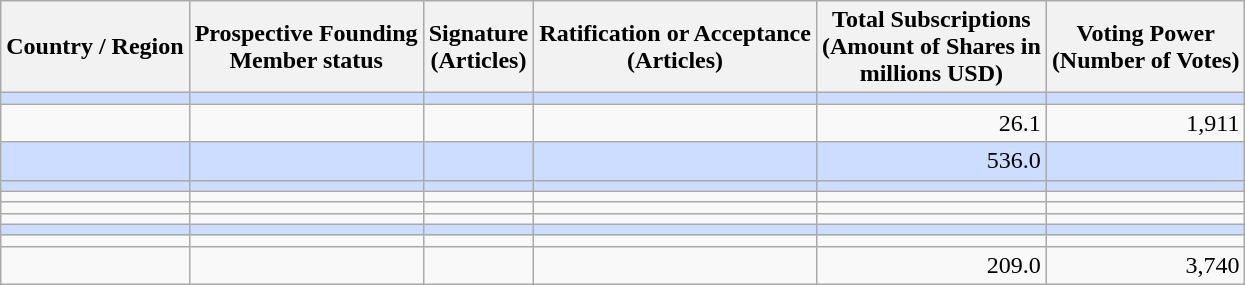<table class="wikitable sortable mw-collapsible" style="text-align: right">
<tr>
<th>Country / Region</th>
<th>Prospective Founding<br>Member status</th>
<th>Signature<br>(Articles)</th>
<th>Ratification or Acceptance<br>(Articles)</th>
<th>Total Subscriptions<br>(Amount of Shares in<br> millions USD)</th>
<th>Voting Power<br>(Number of Votes)</th>
</tr>
<tr style="background:#CDF">
<td align=left></td>
<td></td>
<td></td>
<td></td>
<td></td>
<td></td>
</tr>
<tr>
<td align=left></td>
<td></td>
<td></td>
<td></td>
<td>26.1</td>
<td>1,911</td>
</tr>
<tr style="background:#CDF">
<td align=left></td>
<td></td>
<td></td>
<td></td>
<td>536.0</td>
<td></td>
</tr>
<tr style="background:#CDF">
<td align=left></td>
<td></td>
<td></td>
<td></td>
<td></td>
<td></td>
</tr>
<tr>
<td align=left></td>
<td></td>
<td></td>
<td></td>
<td></td>
<td></td>
</tr>
<tr>
<td align=left></td>
<td></td>
<td></td>
<td></td>
<td></td>
<td></td>
</tr>
<tr>
<td align=left></td>
<td></td>
<td></td>
<td></td>
<td></td>
<td></td>
</tr>
<tr style="background:#CDF">
<td align=left></td>
<td></td>
<td></td>
<td></td>
<td></td>
<td></td>
</tr>
<tr>
<td align=left></td>
<td></td>
<td></td>
<td></td>
<td></td>
<td></td>
</tr>
<tr>
<td align=left></td>
<td></td>
<td></td>
<td></td>
<td>209.0</td>
<td>3,740</td>
</tr>
</table>
